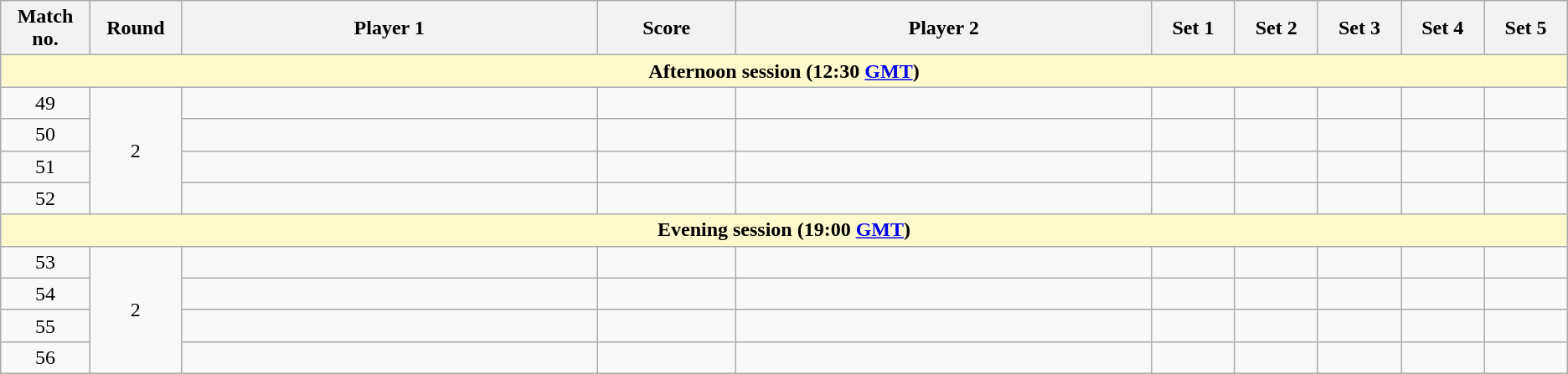<table class="wikitable">
<tr>
<th width="2%">Match no.</th>
<th width="2%">Round</th>
<th width="15%">Player 1</th>
<th width="5%">Score</th>
<th width="15%">Player 2</th>
<th width="3%">Set 1</th>
<th width="3%">Set 2</th>
<th width="3%">Set 3</th>
<th width="3%">Set 4</th>
<th width="3%">Set 5</th>
</tr>
<tr>
<td colspan="10" style="text-align:center; background-color:#FFFACD"><strong>Afternoon session (12:30 <a href='#'>GMT</a>)</strong></td>
</tr>
<tr style=text-align:center;">
<td>49</td>
<td rowspan=4>2</td>
<td></td>
<td></td>
<td></td>
<td></td>
<td></td>
<td></td>
<td></td>
<td></td>
</tr>
<tr style=text-align:center;">
<td>50</td>
<td></td>
<td></td>
<td></td>
<td></td>
<td></td>
<td></td>
<td></td>
<td></td>
</tr>
<tr style=text-align:center;">
<td>51</td>
<td></td>
<td></td>
<td></td>
<td></td>
<td></td>
<td></td>
<td></td>
<td></td>
</tr>
<tr style=text-align:center;">
<td>52</td>
<td></td>
<td></td>
<td></td>
<td></td>
<td></td>
<td></td>
<td></td>
<td></td>
</tr>
<tr>
<td colspan="10" style="text-align:center; background-color:#FFFACD"><strong>Evening session (19:00 <a href='#'>GMT</a>)</strong></td>
</tr>
<tr style=text-align:center;">
<td>53</td>
<td rowspan=4>2</td>
<td></td>
<td></td>
<td></td>
<td></td>
<td></td>
<td></td>
<td></td>
<td></td>
</tr>
<tr style=text-align:center;">
<td>54</td>
<td></td>
<td></td>
<td></td>
<td></td>
<td></td>
<td></td>
<td></td>
<td></td>
</tr>
<tr style=text-align:center;">
<td>55</td>
<td></td>
<td></td>
<td></td>
<td></td>
<td></td>
<td></td>
<td></td>
<td></td>
</tr>
<tr style=text-align:center;">
<td>56</td>
<td></td>
<td></td>
<td></td>
<td></td>
<td></td>
<td></td>
<td></td>
<td></td>
</tr>
</table>
